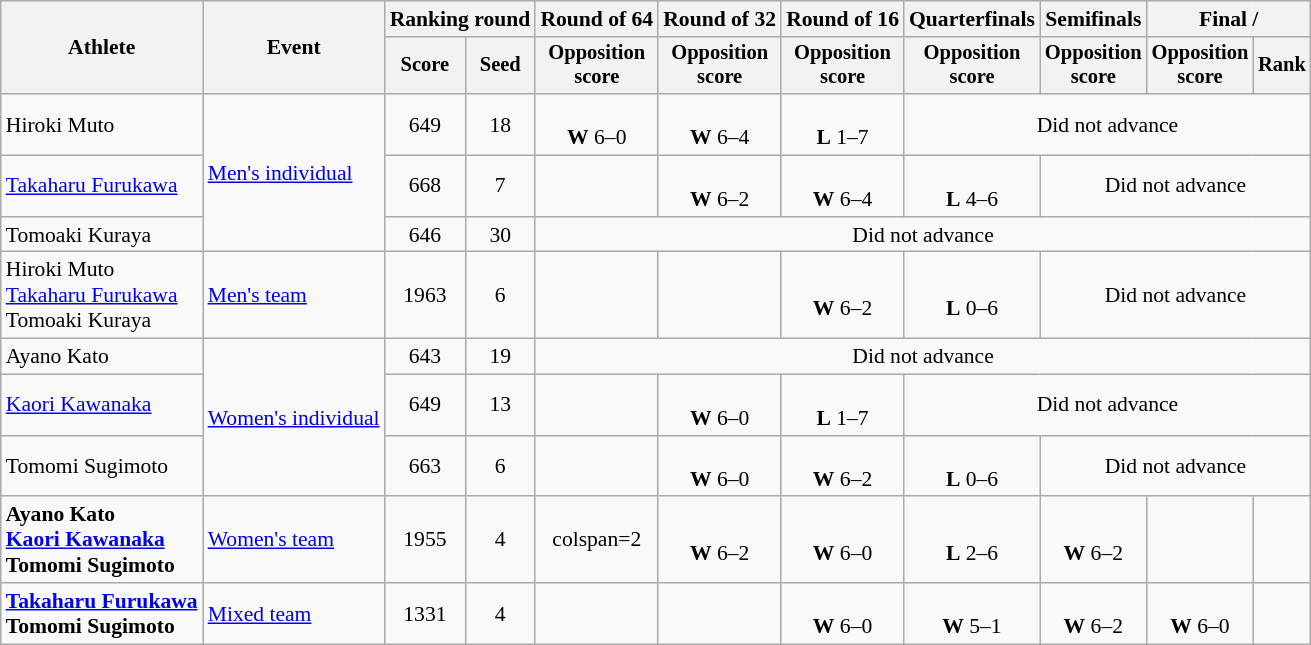<table class="wikitable" style="font-size:90%; text-align:center;">
<tr>
<th rowspan="2">Athlete</th>
<th rowspan="2">Event</th>
<th colspan="2">Ranking round</th>
<th>Round of 64</th>
<th>Round of 32</th>
<th>Round of 16</th>
<th>Quarterfinals</th>
<th>Semifinals</th>
<th colspan=2>Final / </th>
</tr>
<tr style=font-size:95%>
<th>Score</th>
<th>Seed</th>
<th>Opposition<br> score</th>
<th>Opposition<br> score</th>
<th>Opposition<br> score</th>
<th>Opposition<br> score</th>
<th>Opposition<br> score</th>
<th>Opposition<br> score</th>
<th>Rank</th>
</tr>
<tr>
<td style="text-align:left">Hiroki Muto</td>
<td style="text-align:left" rowspan=3><a href='#'>Men's individual</a></td>
<td>649</td>
<td>18</td>
<td><br><strong>W</strong> 6–0</td>
<td><br><strong>W</strong> 6–4</td>
<td><br><strong>L</strong> 1–7</td>
<td colspan=4>Did not advance</td>
</tr>
<tr>
<td style="text-align:left"><a href='#'>Takaharu Furukawa</a></td>
<td>668</td>
<td>7</td>
<td></td>
<td><br><strong>W</strong> 6–2</td>
<td><br><strong>W</strong> 6–4</td>
<td><br><strong>L</strong> 4–6</td>
<td colspan=3>Did not advance</td>
</tr>
<tr>
<td style="text-align:left">Tomoaki Kuraya</td>
<td>646</td>
<td>30</td>
<td colspan=7>Did not advance</td>
</tr>
<tr>
<td style="text-align:left">Hiroki Muto<br><a href='#'>Takaharu Furukawa</a><br>Tomoaki Kuraya</td>
<td style="text-align:left"><a href='#'>Men's team</a></td>
<td>1963</td>
<td>6</td>
<td></td>
<td></td>
<td><br><strong>W</strong> 6–2</td>
<td><br><strong>L</strong> 0–6</td>
<td colspan=3>Did not advance</td>
</tr>
<tr>
<td style="text-align:left">Ayano Kato</td>
<td style="text-align:left" rowspan=3><a href='#'>Women's individual</a></td>
<td>643</td>
<td>19</td>
<td colspan=7>Did not advance</td>
</tr>
<tr>
<td style="text-align:left"><a href='#'>Kaori Kawanaka</a></td>
<td>649</td>
<td>13</td>
<td></td>
<td><br><strong>W</strong> 6–0</td>
<td><br><strong>L</strong> 1–7</td>
<td colspan=4>Did not advance</td>
</tr>
<tr>
<td style="text-align:left">Tomomi Sugimoto</td>
<td>663</td>
<td>6</td>
<td></td>
<td><br><strong>W</strong> 6–0</td>
<td><br><strong>W</strong> 6–2</td>
<td><br><strong>L</strong> 0–6</td>
<td colspan=3>Did not advance</td>
</tr>
<tr>
<td style="text-align:left"><strong>Ayano Kato<br><a href='#'>Kaori Kawanaka</a><br>Tomomi Sugimoto</strong></td>
<td style="text-align:left"><a href='#'>Women's team</a></td>
<td>1955</td>
<td>4</td>
<td>colspan=2</td>
<td><br><strong>W</strong> 6–2</td>
<td><br><strong>W</strong> 6–0</td>
<td><br><strong>L</strong> 2–6</td>
<td><br><strong>W</strong> 6–2</td>
<td></td>
</tr>
<tr>
<td style="text-align:left"><strong><a href='#'>Takaharu Furukawa</a><br>Tomomi Sugimoto</strong></td>
<td style="text-align:left"><a href='#'>Mixed team</a></td>
<td>1331</td>
<td>4</td>
<td></td>
<td></td>
<td><br><strong>W</strong> 6–0</td>
<td><br><strong>W</strong> 5–1</td>
<td><br><strong>W</strong> 6–2</td>
<td><br><strong>W</strong> 6–0</td>
<td></td>
</tr>
</table>
